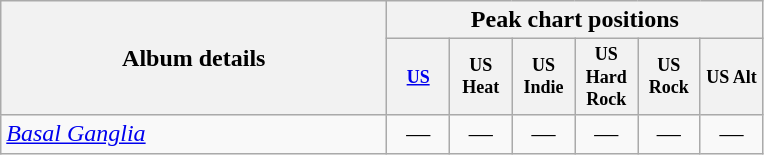<table class="wikitable" style="text-align:center;">
<tr>
<th rowspan =  2 width = 250>Album details</th>
<th colspan =  6>Peak chart positions</th>
</tr>
<tr>
<th style = "width:3em;font-size:75%"><a href='#'>US</a></th>
<th style = "width:3em;font-size:75%">US Heat</th>
<th style = "width:3em;font-size:75%">US Indie</th>
<th style = "width:3em;font-size:75%">US Hard Rock</th>
<th style = "width:3em;font-size:75%">US Rock</th>
<th style = "width:3em;font-size:75%">US Alt</th>
</tr>
<tr>
<td align=left><em><a href='#'>Basal Ganglia</a></em><br></td>
<td>—</td>
<td>—</td>
<td>—</td>
<td>—</td>
<td>—</td>
<td>—</td>
</tr>
</table>
